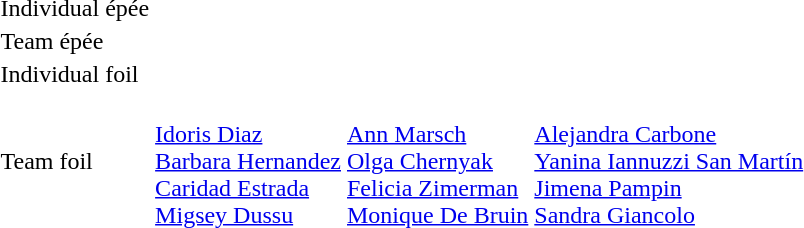<table>
<tr>
<td rowspan=2>Individual épée <br></td>
<td rowspan=2></td>
<td rowspan=2></td>
<td></td>
</tr>
<tr>
<td></td>
</tr>
<tr>
<td>Team épée <br></td>
<td></td>
<td></td>
<td></td>
</tr>
<tr>
<td rowspan=2>Individual foil <br></td>
<td rowspan=2></td>
<td rowspan=2></td>
<td></td>
</tr>
<tr>
<td></td>
</tr>
<tr>
<td>Team foil <br></td>
<td><br><a href='#'>Idoris Diaz</a><br><a href='#'>Barbara Hernandez</a><br><a href='#'>Caridad Estrada</a><br><a href='#'>Migsey Dussu</a></td>
<td><br><a href='#'>Ann Marsch</a><br><a href='#'>Olga Chernyak</a><br><a href='#'>Felicia Zimerman</a><br><a href='#'>Monique De Bruin</a></td>
<td><br><a href='#'>Alejandra Carbone</a><br><a href='#'>Yanina Iannuzzi San Martín</a><br><a href='#'>Jimena Pampin</a><br><a href='#'>Sandra Giancolo</a></td>
</tr>
</table>
